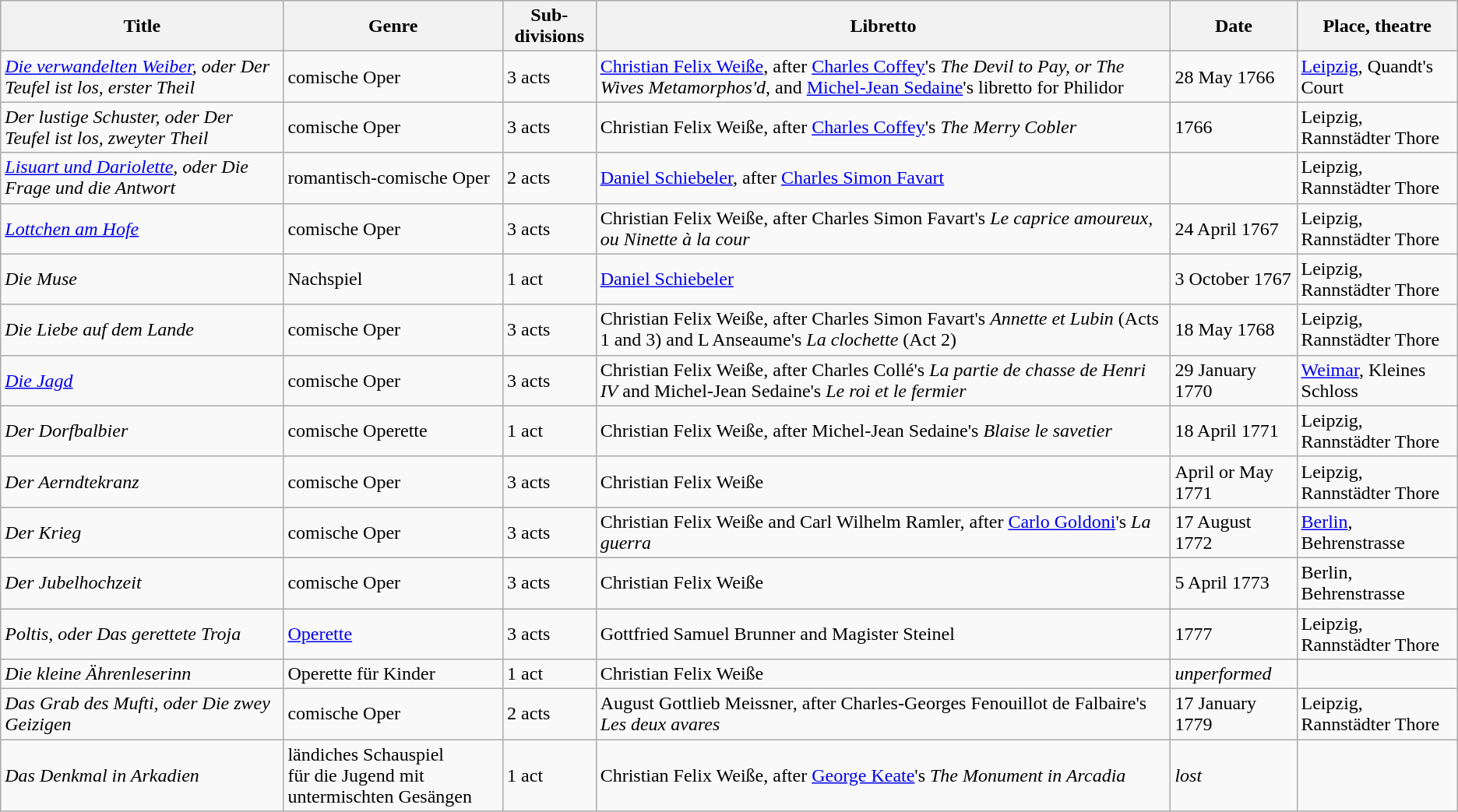<table class="wikitable sortable">
<tr>
<th>Title</th>
<th>Genre</th>
<th>Sub­divisions</th>
<th>Libretto</th>
<th>Date</th>
<th>Place, theatre</th>
</tr>
<tr>
<td><em><a href='#'>Die verwandelten Weiber</a>, oder Der Teufel ist los, erster Theil</em></td>
<td>comische Oper</td>
<td>3 acts</td>
<td><a href='#'>Christian Felix Weiße</a>, after <a href='#'>Charles Coffey</a>'s <em>The Devil to Pay, or The Wives Metamorphos'd</em>, and <a href='#'>Michel-Jean Sedaine</a>'s libretto for Philidor</td>
<td>28 May 1766</td>
<td><a href='#'>Leipzig</a>, Quandt's Court</td>
</tr>
<tr>
<td><em>Der lustige Schuster, oder Der Teufel ist los, zweyter Theil</em></td>
<td>comische Oper</td>
<td>3 acts</td>
<td>Christian Felix Weiße, after <a href='#'>Charles Coffey</a>'s <em>The Merry Cobler</em></td>
<td>1766</td>
<td>Leipzig, Rannstädter Thore</td>
</tr>
<tr>
<td><em><a href='#'>Lisuart und Dariolette</a>, oder Die Frage und die Antwort</em></td>
<td>romantisch-comische Oper</td>
<td>2 acts</td>
<td><a href='#'>Daniel Schiebeler</a>, after <a href='#'>Charles Simon Favart</a></td>
<td></td>
<td>Leipzig, Rannstädter Thore</td>
</tr>
<tr>
<td><em><a href='#'>Lottchen am Hofe</a></em></td>
<td>comische Oper</td>
<td>3 acts</td>
<td>Christian Felix Weiße, after Charles Simon Favart's <em>Le caprice amoureux, ou Ninette à la cour</em></td>
<td>24 April 1767</td>
<td>Leipzig, Rannstädter Thore</td>
</tr>
<tr>
<td><em>Die Muse</em></td>
<td>Nachspiel</td>
<td>1 act</td>
<td><a href='#'>Daniel Schiebeler</a></td>
<td>3 October 1767</td>
<td>Leipzig, Rannstädter Thore</td>
</tr>
<tr>
<td><em>Die Liebe auf dem Lande</em></td>
<td>comische Oper</td>
<td>3 acts</td>
<td>Christian Felix Weiße, after Charles Simon Favart's <em>Annette et Lubin</em> (Acts 1 and 3) and L Anseaume's <em>La clochette</em> (Act 2)</td>
<td>18 May 1768</td>
<td>Leipzig, Rannstädter Thore</td>
</tr>
<tr>
<td><em><a href='#'>Die Jagd</a></em></td>
<td>comische Oper</td>
<td>3 acts</td>
<td>Christian Felix Weiße, after Charles Collé's <em>La partie de chasse de Henri IV</em> and Michel-Jean Sedaine's <em>Le roi et le fermier</em></td>
<td>29 January 1770</td>
<td><a href='#'>Weimar</a>, Kleines Schloss</td>
</tr>
<tr>
<td><em>Der Dorfbalbier</em></td>
<td>comische Operette</td>
<td>1 act</td>
<td>Christian Felix Weiße, after Michel-Jean Sedaine's <em>Blaise le savetier</em></td>
<td>18 April 1771</td>
<td>Leipzig, Rannstädter Thore</td>
</tr>
<tr>
<td><em>Der Aerndtekranz</em></td>
<td>comische Oper</td>
<td>3 acts</td>
<td>Christian Felix Weiße</td>
<td>April or May 1771</td>
<td>Leipzig, Rannstädter Thore</td>
</tr>
<tr>
<td><em>Der Krieg</em></td>
<td>comische Oper</td>
<td>3 acts</td>
<td>Christian Felix Weiße and Carl Wilhelm Ramler, after <a href='#'>Carlo Goldoni</a>'s <em>La guerra</em></td>
<td>17 August 1772</td>
<td><a href='#'>Berlin</a>, Behrenstrasse</td>
</tr>
<tr>
<td><em>Der Jubelhochzeit</em></td>
<td>comische Oper</td>
<td>3 acts</td>
<td>Christian Felix Weiße</td>
<td>5 April 1773</td>
<td>Berlin, Behrenstrasse</td>
</tr>
<tr>
<td><em>Poltis, oder Das gerettete Troja</em></td>
<td><a href='#'>Operette</a></td>
<td>3 acts</td>
<td>Gottfried Samuel Brunner and Magister Steinel</td>
<td>1777</td>
<td>Leipzig, Rannstädter Thore</td>
</tr>
<tr>
<td><em>Die kleine Ährenleserinn</em></td>
<td>Operette für Kinder</td>
<td>1 act</td>
<td>Christian Felix Weiße</td>
<td><em>unperformed</em></td>
<td> </td>
</tr>
<tr>
<td><em>Das Grab des Mufti, oder Die zwey Geizigen</em></td>
<td>comische Oper</td>
<td>2 acts</td>
<td>August Gottlieb Meissner, after Charles-Georges Fenouillot de Falbaire's <em>Les deux avares</em></td>
<td>17 January 1779</td>
<td>Leipzig, Rannstädter Thore</td>
</tr>
<tr>
<td><em>Das Denkmal in Arkadien</em></td>
<td>ländiches Schauspiel<br>für die Jugend mit untermischten Gesängen</td>
<td>1 act</td>
<td>Christian Felix Weiße, after <a href='#'>George Keate</a>'s <em>The Monument in Arcadia</em></td>
<td><em>lost</em></td>
<td> </td>
</tr>
</table>
